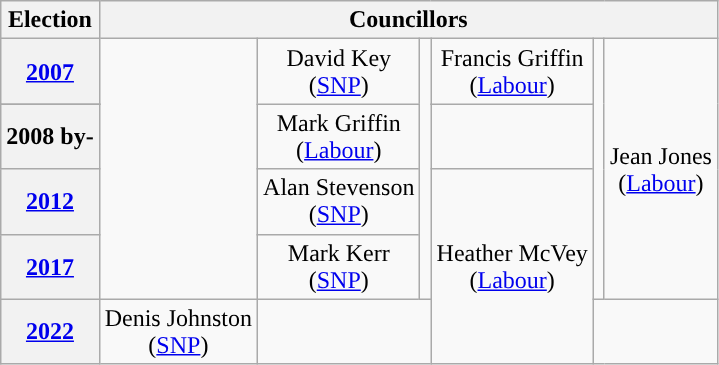<table class="wikitable" style="text-align:center">
<tr>
<th>Election</th>
<th colspan=8>Councillors</th>
</tr>
<tr>
<th><a href='#'>2007</a></th>
<td rowspan=5; style="background-color: "></td>
<td rowspan=2>David Key<br>(<a href='#'>SNP</a>)</td>
<td rowspan=5; style="background-color: "></td>
<td rowspan=1>Francis Griffin<br>(<a href='#'>Labour</a>)</td>
<td rowspan=5; style="background-color: "></td>
<td rowspan=5>Jean Jones<br>(<a href='#'>Labour</a>)</td>
</tr>
<tr>
</tr>
<tr>
<th>2008 by-</th>
<td rowspan=1>Mark Griffin<br>(<a href='#'>Labour</a>)</td>
</tr>
<tr>
<th><a href='#'>2012</a></th>
<td rowspan=1>Alan Stevenson<br>(<a href='#'>SNP</a>)</td>
<td rowspan=3>Heather McVey<br>(<a href='#'>Labour</a>)</td>
</tr>
<tr>
<th><a href='#'>2017</a></th>
<td rowspan=1>Mark Kerr<br>(<a href='#'>SNP</a>)</td>
</tr>
<tr>
<th><a href='#'>2022</a></th>
<td rowspan=1>Denis Johnston<br>(<a href='#'>SNP</a>)</td>
</tr>
</table>
